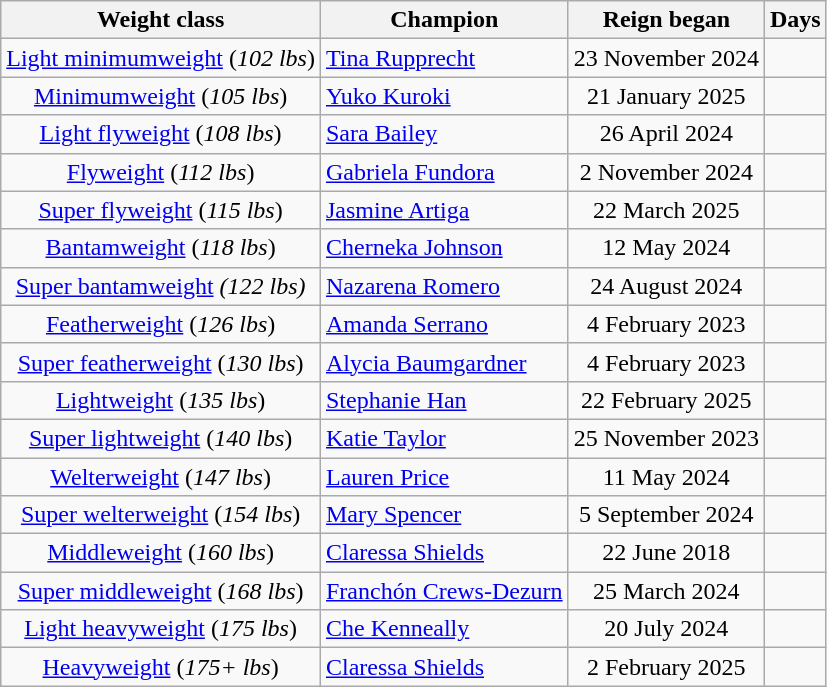<table class="wikitable sortable" style="text-align: center">
<tr>
<th>Weight class</th>
<th>Champion</th>
<th>Reign began</th>
<th>Days</th>
</tr>
<tr>
<td><a href='#'>Light minimumweight</a> (<em>102 lbs</em>)</td>
<td align=left><a href='#'>Tina Rupprecht</a></td>
<td>23 November 2024</td>
<td></td>
</tr>
<tr>
<td><a href='#'>Minimumweight</a> (<em>105 lbs</em>)</td>
<td align=left><a href='#'>Yuko Kuroki</a></td>
<td>21 January 2025</td>
<td></td>
</tr>
<tr>
<td><a href='#'>Light flyweight</a> (<em>108 lbs</em>)</td>
<td align=left><a href='#'>Sara Bailey</a></td>
<td>26 April 2024</td>
<td></td>
</tr>
<tr>
<td><a href='#'>Flyweight</a> (<em>112 lbs</em>)</td>
<td align=left><a href='#'>Gabriela Fundora</a></td>
<td>2 November 2024</td>
<td></td>
</tr>
<tr>
<td><a href='#'>Super flyweight</a> (<em>115 lbs</em>)</td>
<td align=left><a href='#'>Jasmine Artiga</a></td>
<td>22 March 2025</td>
<td></td>
</tr>
<tr>
<td><a href='#'>Bantamweight</a> (<em>118 lbs</em>)</td>
<td align=left><a href='#'>Cherneka Johnson</a></td>
<td>12 May 2024</td>
<td></td>
</tr>
<tr>
<td><a href='#'>Super bantamweight</a> <em>(122 lbs)</em></td>
<td align=left><a href='#'>Nazarena Romero</a></td>
<td>24 August 2024</td>
<td></td>
</tr>
<tr>
<td><a href='#'>Featherweight</a> (<em>126 lbs</em>)</td>
<td align=left><a href='#'>Amanda Serrano</a></td>
<td>4 February 2023</td>
<td></td>
</tr>
<tr>
<td><a href='#'>Super featherweight</a> (<em>130 lbs</em>)</td>
<td align=left><a href='#'>Alycia Baumgardner</a></td>
<td>4 February 2023</td>
<td></td>
</tr>
<tr>
<td><a href='#'>Lightweight</a> (<em>135 lbs</em>)</td>
<td align=left><a href='#'>Stephanie Han</a></td>
<td>22 February 2025</td>
<td></td>
</tr>
<tr>
<td><a href='#'>Super lightweight</a> (<em>140 lbs</em>)</td>
<td align=left><a href='#'>Katie Taylor</a></td>
<td>25 November 2023</td>
<td></td>
</tr>
<tr>
<td><a href='#'>Welterweight</a> (<em>147 lbs</em>)</td>
<td align=left><a href='#'>Lauren Price</a></td>
<td>11 May 2024</td>
<td></td>
</tr>
<tr>
<td><a href='#'>Super welterweight</a> (<em>154 lbs</em>)</td>
<td align=left><a href='#'>Mary Spencer</a></td>
<td>5 September 2024</td>
<td></td>
</tr>
<tr>
<td><a href='#'>Middleweight</a> (<em>160 lbs</em>)</td>
<td align=left><a href='#'>Claressa Shields</a></td>
<td>22 June 2018</td>
<td></td>
</tr>
<tr>
<td><a href='#'>Super middleweight</a> (<em>168 lbs</em>)</td>
<td align=left><a href='#'>Franchón Crews-Dezurn</a></td>
<td>25 March 2024</td>
<td></td>
</tr>
<tr>
<td><a href='#'>Light heavyweight</a> (<em>175 lbs</em>)</td>
<td align=left><a href='#'>Che Kenneally</a></td>
<td>20 July 2024</td>
<td></td>
</tr>
<tr>
<td><a href='#'>Heavyweight</a> (<em>175+ lbs</em>)</td>
<td align=left><a href='#'>Claressa Shields</a></td>
<td>2 February 2025</td>
<td></td>
</tr>
</table>
